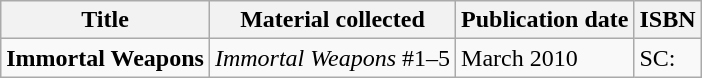<table class="wikitable">
<tr>
<th>Title</th>
<th>Material collected</th>
<th>Publication date</th>
<th>ISBN</th>
</tr>
<tr>
<td><strong>Immortal Weapons</strong></td>
<td><em>Immortal Weapons</em> #1–5</td>
<td>March 2010</td>
<td>SC: </td>
</tr>
</table>
